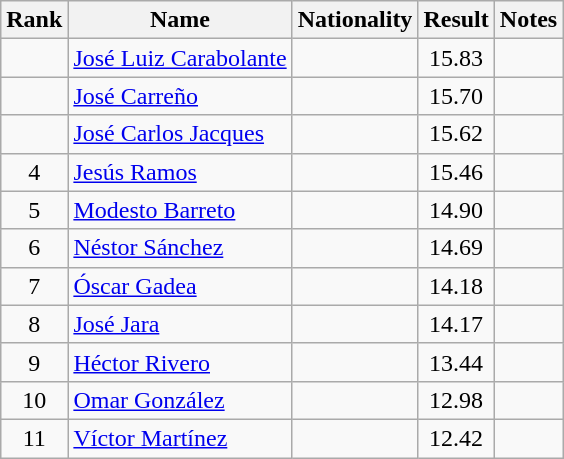<table class="wikitable sortable" style="text-align:center">
<tr>
<th>Rank</th>
<th>Name</th>
<th>Nationality</th>
<th>Result</th>
<th>Notes</th>
</tr>
<tr>
<td></td>
<td align=left><a href='#'>José Luiz Carabolante</a></td>
<td align=left></td>
<td>15.83</td>
<td></td>
</tr>
<tr>
<td></td>
<td align=left><a href='#'>José Carreño</a></td>
<td align=left></td>
<td>15.70</td>
<td></td>
</tr>
<tr>
<td></td>
<td align=left><a href='#'>José Carlos Jacques</a></td>
<td align=left></td>
<td>15.62</td>
<td></td>
</tr>
<tr>
<td>4</td>
<td align=left><a href='#'>Jesús Ramos</a></td>
<td align=left></td>
<td>15.46</td>
<td></td>
</tr>
<tr>
<td>5</td>
<td align=left><a href='#'>Modesto Barreto</a></td>
<td align=left></td>
<td>14.90</td>
<td></td>
</tr>
<tr>
<td>6</td>
<td align=left><a href='#'>Néstor Sánchez</a></td>
<td align=left></td>
<td>14.69</td>
<td></td>
</tr>
<tr>
<td>7</td>
<td align=left><a href='#'>Óscar Gadea</a></td>
<td align=left></td>
<td>14.18</td>
<td></td>
</tr>
<tr>
<td>8</td>
<td align=left><a href='#'>José Jara</a></td>
<td align=left></td>
<td>14.17</td>
<td></td>
</tr>
<tr>
<td>9</td>
<td align=left><a href='#'>Héctor Rivero</a></td>
<td align=left></td>
<td>13.44</td>
<td></td>
</tr>
<tr>
<td>10</td>
<td align=left><a href='#'>Omar González</a></td>
<td align=left></td>
<td>12.98</td>
<td></td>
</tr>
<tr>
<td>11</td>
<td align=left><a href='#'>Víctor Martínez</a></td>
<td align=left></td>
<td>12.42</td>
<td></td>
</tr>
</table>
